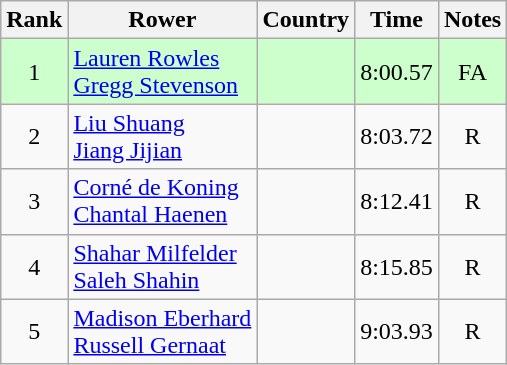<table class="wikitable" style="text-align:center">
<tr>
<th>Rank</th>
<th>Rower</th>
<th>Country</th>
<th>Time</th>
<th>Notes</th>
</tr>
<tr bgcolor=ccffcc>
<td>1</td>
<td align="left"><a href='#'>Lauren Rowles</a><br><a href='#'>Gregg Stevenson</a></td>
<td align="left"></td>
<td>8:00.57</td>
<td>FA</td>
</tr>
<tr>
<td>2</td>
<td align="left"><a href='#'>Liu Shuang</a><br><a href='#'>Jiang Jijian</a></td>
<td align="left"></td>
<td>8:03.72</td>
<td>R</td>
</tr>
<tr>
<td>3</td>
<td align="left"><a href='#'>Corné de Koning</a><br><a href='#'>Chantal Haenen</a></td>
<td align="left"></td>
<td>8:12.41</td>
<td>R</td>
</tr>
<tr>
<td>4</td>
<td align="left"><a href='#'>Shahar Milfelder</a><br><a href='#'>Saleh Shahin</a></td>
<td align="left"></td>
<td>8:15.85</td>
<td>R</td>
</tr>
<tr>
<td>5</td>
<td align="left"><a href='#'>Madison Eberhard</a><br><a href='#'>Russell Gernaat</a></td>
<td align="left"></td>
<td>9:03.93</td>
<td>R</td>
</tr>
</table>
